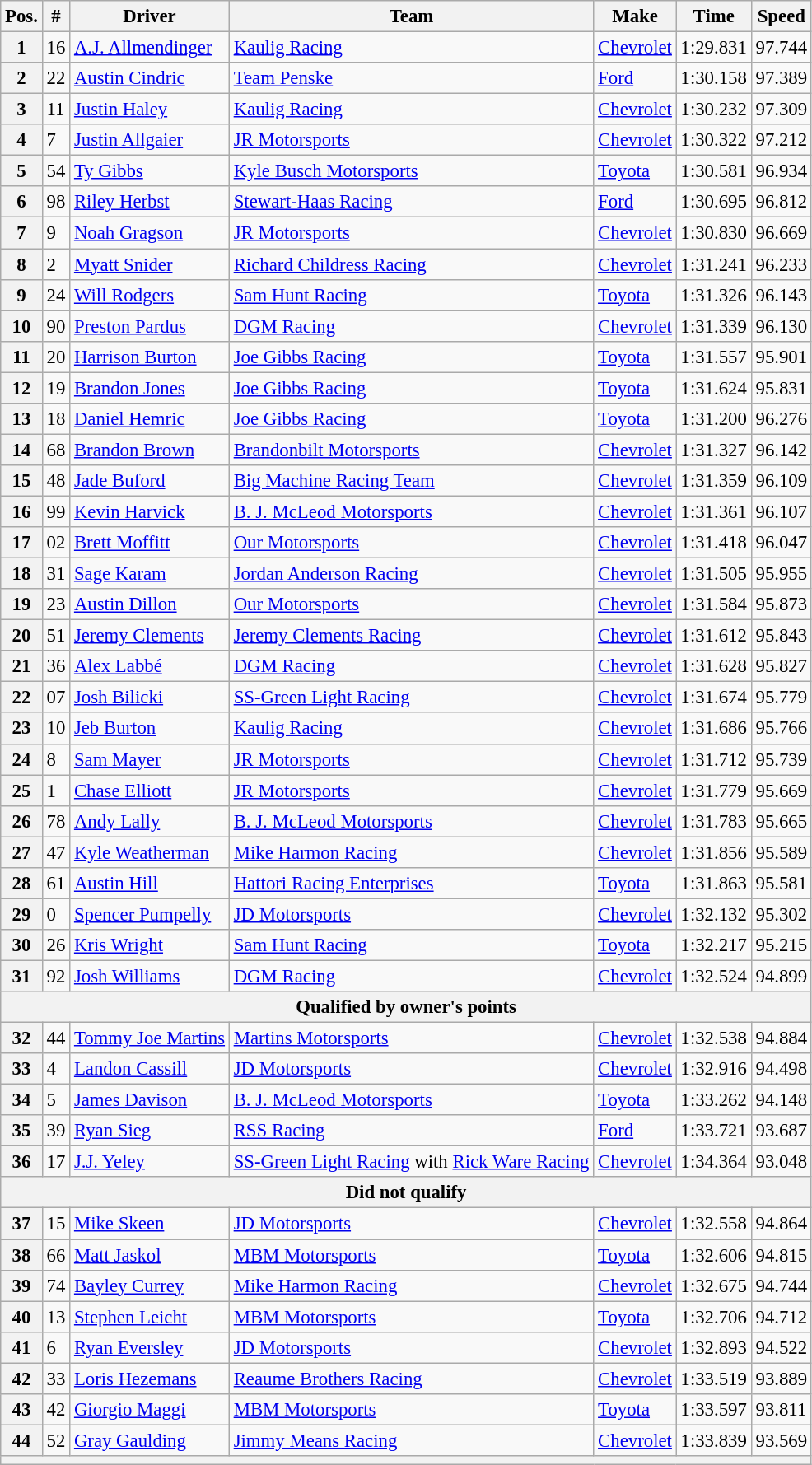<table class="wikitable" style="font-size:95%">
<tr>
<th>Pos.</th>
<th>#</th>
<th>Driver</th>
<th>Team</th>
<th>Make</th>
<th>Time</th>
<th>Speed</th>
</tr>
<tr>
<th>1</th>
<td>16</td>
<td><a href='#'>A.J. Allmendinger</a></td>
<td><a href='#'>Kaulig Racing</a></td>
<td><a href='#'>Chevrolet</a></td>
<td>1:29.831</td>
<td>97.744</td>
</tr>
<tr>
<th>2</th>
<td>22</td>
<td><a href='#'>Austin Cindric</a></td>
<td><a href='#'>Team Penske</a></td>
<td><a href='#'>Ford</a></td>
<td>1:30.158</td>
<td>97.389</td>
</tr>
<tr>
<th>3</th>
<td>11</td>
<td><a href='#'>Justin Haley</a></td>
<td><a href='#'>Kaulig Racing</a></td>
<td><a href='#'>Chevrolet</a></td>
<td>1:30.232</td>
<td>97.309</td>
</tr>
<tr>
<th>4</th>
<td>7</td>
<td><a href='#'>Justin Allgaier</a></td>
<td><a href='#'>JR Motorsports</a></td>
<td><a href='#'>Chevrolet</a></td>
<td>1:30.322</td>
<td>97.212</td>
</tr>
<tr>
<th>5</th>
<td>54</td>
<td><a href='#'>Ty Gibbs</a></td>
<td><a href='#'>Kyle Busch Motorsports</a></td>
<td><a href='#'>Toyota</a></td>
<td>1:30.581</td>
<td>96.934</td>
</tr>
<tr>
<th>6</th>
<td>98</td>
<td><a href='#'>Riley Herbst</a></td>
<td><a href='#'>Stewart-Haas Racing</a></td>
<td><a href='#'>Ford</a></td>
<td>1:30.695</td>
<td>96.812</td>
</tr>
<tr>
<th>7</th>
<td>9</td>
<td><a href='#'>Noah Gragson</a></td>
<td><a href='#'>JR Motorsports</a></td>
<td><a href='#'>Chevrolet</a></td>
<td>1:30.830</td>
<td>96.669</td>
</tr>
<tr>
<th>8</th>
<td>2</td>
<td><a href='#'>Myatt Snider</a></td>
<td><a href='#'>Richard Childress Racing</a></td>
<td><a href='#'>Chevrolet</a></td>
<td>1:31.241</td>
<td>96.233</td>
</tr>
<tr>
<th>9</th>
<td>24</td>
<td><a href='#'>Will Rodgers</a></td>
<td><a href='#'>Sam Hunt Racing</a></td>
<td><a href='#'>Toyota</a></td>
<td>1:31.326</td>
<td>96.143</td>
</tr>
<tr>
<th>10</th>
<td>90</td>
<td><a href='#'>Preston Pardus</a></td>
<td><a href='#'>DGM Racing</a></td>
<td><a href='#'>Chevrolet</a></td>
<td>1:31.339</td>
<td>96.130</td>
</tr>
<tr>
<th>11</th>
<td>20</td>
<td><a href='#'>Harrison Burton</a></td>
<td><a href='#'>Joe Gibbs Racing</a></td>
<td><a href='#'>Toyota</a></td>
<td>1:31.557</td>
<td>95.901</td>
</tr>
<tr>
<th>12</th>
<td>19</td>
<td><a href='#'>Brandon Jones</a></td>
<td><a href='#'>Joe Gibbs Racing</a></td>
<td><a href='#'>Toyota</a></td>
<td>1:31.624</td>
<td>95.831</td>
</tr>
<tr>
<th>13</th>
<td>18</td>
<td><a href='#'>Daniel Hemric</a></td>
<td><a href='#'>Joe Gibbs Racing</a></td>
<td><a href='#'>Toyota</a></td>
<td>1:31.200</td>
<td>96.276</td>
</tr>
<tr>
<th>14</th>
<td>68</td>
<td><a href='#'>Brandon Brown</a></td>
<td><a href='#'>Brandonbilt Motorsports</a></td>
<td><a href='#'>Chevrolet</a></td>
<td>1:31.327</td>
<td>96.142</td>
</tr>
<tr>
<th>15</th>
<td>48</td>
<td><a href='#'>Jade Buford</a></td>
<td><a href='#'>Big Machine Racing Team</a></td>
<td><a href='#'>Chevrolet</a></td>
<td>1:31.359</td>
<td>96.109</td>
</tr>
<tr>
<th>16</th>
<td>99</td>
<td><a href='#'>Kevin Harvick</a></td>
<td><a href='#'>B. J. McLeod Motorsports</a></td>
<td><a href='#'>Chevrolet</a></td>
<td>1:31.361</td>
<td>96.107</td>
</tr>
<tr>
<th>17</th>
<td>02</td>
<td><a href='#'>Brett Moffitt</a></td>
<td><a href='#'>Our Motorsports</a></td>
<td><a href='#'>Chevrolet</a></td>
<td>1:31.418</td>
<td>96.047</td>
</tr>
<tr>
<th>18</th>
<td>31</td>
<td><a href='#'>Sage Karam</a></td>
<td><a href='#'>Jordan Anderson Racing</a></td>
<td><a href='#'>Chevrolet</a></td>
<td>1:31.505</td>
<td>95.955</td>
</tr>
<tr>
<th>19</th>
<td>23</td>
<td><a href='#'>Austin Dillon</a></td>
<td><a href='#'>Our Motorsports</a></td>
<td><a href='#'>Chevrolet</a></td>
<td>1:31.584</td>
<td>95.873</td>
</tr>
<tr>
<th>20</th>
<td>51</td>
<td><a href='#'>Jeremy Clements</a></td>
<td><a href='#'>Jeremy Clements Racing</a></td>
<td><a href='#'>Chevrolet</a></td>
<td>1:31.612</td>
<td>95.843</td>
</tr>
<tr>
<th>21</th>
<td>36</td>
<td><a href='#'>Alex Labbé</a></td>
<td><a href='#'>DGM Racing</a></td>
<td><a href='#'>Chevrolet</a></td>
<td>1:31.628</td>
<td>95.827</td>
</tr>
<tr>
<th>22</th>
<td>07</td>
<td><a href='#'>Josh Bilicki</a></td>
<td><a href='#'>SS-Green Light Racing</a></td>
<td><a href='#'>Chevrolet</a></td>
<td>1:31.674</td>
<td>95.779</td>
</tr>
<tr>
<th>23</th>
<td>10</td>
<td><a href='#'>Jeb Burton</a></td>
<td><a href='#'>Kaulig Racing</a></td>
<td><a href='#'>Chevrolet</a></td>
<td>1:31.686</td>
<td>95.766</td>
</tr>
<tr>
<th>24</th>
<td>8</td>
<td><a href='#'>Sam Mayer</a></td>
<td><a href='#'>JR Motorsports</a></td>
<td><a href='#'>Chevrolet</a></td>
<td>1:31.712</td>
<td>95.739</td>
</tr>
<tr>
<th>25</th>
<td>1</td>
<td><a href='#'>Chase Elliott</a></td>
<td><a href='#'>JR Motorsports</a></td>
<td><a href='#'>Chevrolet</a></td>
<td>1:31.779</td>
<td>95.669</td>
</tr>
<tr>
<th>26</th>
<td>78</td>
<td><a href='#'>Andy Lally</a></td>
<td><a href='#'>B. J. McLeod Motorsports</a></td>
<td><a href='#'>Chevrolet</a></td>
<td>1:31.783</td>
<td>95.665</td>
</tr>
<tr>
<th>27</th>
<td>47</td>
<td><a href='#'>Kyle Weatherman</a></td>
<td><a href='#'>Mike Harmon Racing</a></td>
<td><a href='#'>Chevrolet</a></td>
<td>1:31.856</td>
<td>95.589</td>
</tr>
<tr>
<th>28</th>
<td>61</td>
<td><a href='#'>Austin Hill</a></td>
<td><a href='#'>Hattori Racing Enterprises</a></td>
<td><a href='#'>Toyota</a></td>
<td>1:31.863</td>
<td>95.581</td>
</tr>
<tr>
<th>29</th>
<td>0</td>
<td><a href='#'>Spencer Pumpelly</a></td>
<td><a href='#'>JD Motorsports</a></td>
<td><a href='#'>Chevrolet</a></td>
<td>1:32.132</td>
<td>95.302</td>
</tr>
<tr>
<th>30</th>
<td>26</td>
<td><a href='#'>Kris Wright</a></td>
<td><a href='#'>Sam Hunt Racing</a></td>
<td><a href='#'>Toyota</a></td>
<td>1:32.217</td>
<td>95.215</td>
</tr>
<tr>
<th>31</th>
<td>92</td>
<td><a href='#'>Josh Williams</a></td>
<td><a href='#'>DGM Racing</a></td>
<td><a href='#'>Chevrolet</a></td>
<td>1:32.524</td>
<td>94.899</td>
</tr>
<tr>
<th colspan="7">Qualified by owner's points</th>
</tr>
<tr>
<th>32</th>
<td>44</td>
<td><a href='#'>Tommy Joe Martins</a></td>
<td><a href='#'>Martins Motorsports</a></td>
<td><a href='#'>Chevrolet</a></td>
<td>1:32.538</td>
<td>94.884</td>
</tr>
<tr>
<th>33</th>
<td>4</td>
<td><a href='#'>Landon Cassill</a></td>
<td><a href='#'>JD Motorsports</a></td>
<td><a href='#'>Chevrolet</a></td>
<td>1:32.916</td>
<td>94.498</td>
</tr>
<tr>
<th>34</th>
<td>5</td>
<td><a href='#'>James Davison</a></td>
<td><a href='#'>B. J. McLeod Motorsports</a></td>
<td><a href='#'>Toyota</a></td>
<td>1:33.262</td>
<td>94.148</td>
</tr>
<tr>
<th>35</th>
<td>39</td>
<td><a href='#'>Ryan Sieg</a></td>
<td><a href='#'>RSS Racing</a></td>
<td><a href='#'>Ford</a></td>
<td>1:33.721</td>
<td>93.687</td>
</tr>
<tr>
<th>36</th>
<td>17</td>
<td><a href='#'>J.J. Yeley</a></td>
<td><a href='#'>SS-Green Light Racing</a> with <a href='#'>Rick Ware Racing</a></td>
<td><a href='#'>Chevrolet</a></td>
<td>1:34.364</td>
<td>93.048</td>
</tr>
<tr>
<th colspan="7">Did not qualify</th>
</tr>
<tr>
<th>37</th>
<td>15</td>
<td><a href='#'>Mike Skeen</a></td>
<td><a href='#'>JD Motorsports</a></td>
<td><a href='#'>Chevrolet</a></td>
<td>1:32.558</td>
<td>94.864</td>
</tr>
<tr>
<th>38</th>
<td>66</td>
<td><a href='#'>Matt Jaskol</a></td>
<td><a href='#'>MBM Motorsports</a></td>
<td><a href='#'>Toyota</a></td>
<td>1:32.606</td>
<td>94.815</td>
</tr>
<tr>
<th>39</th>
<td>74</td>
<td><a href='#'>Bayley Currey</a></td>
<td><a href='#'>Mike Harmon Racing</a></td>
<td><a href='#'>Chevrolet</a></td>
<td>1:32.675</td>
<td>94.744</td>
</tr>
<tr>
<th>40</th>
<td>13</td>
<td><a href='#'>Stephen Leicht</a></td>
<td><a href='#'>MBM Motorsports</a></td>
<td><a href='#'>Toyota</a></td>
<td>1:32.706</td>
<td>94.712</td>
</tr>
<tr>
<th>41</th>
<td>6</td>
<td><a href='#'>Ryan Eversley</a></td>
<td><a href='#'>JD Motorsports</a></td>
<td><a href='#'>Chevrolet</a></td>
<td>1:32.893</td>
<td>94.522</td>
</tr>
<tr>
<th>42</th>
<td>33</td>
<td><a href='#'>Loris Hezemans</a></td>
<td><a href='#'>Reaume Brothers Racing</a></td>
<td><a href='#'>Chevrolet</a></td>
<td>1:33.519</td>
<td>93.889</td>
</tr>
<tr>
<th>43</th>
<td>42</td>
<td><a href='#'>Giorgio Maggi</a></td>
<td><a href='#'>MBM Motorsports</a></td>
<td><a href='#'>Toyota</a></td>
<td>1:33.597</td>
<td>93.811</td>
</tr>
<tr>
<th>44</th>
<td>52</td>
<td><a href='#'>Gray Gaulding</a></td>
<td><a href='#'>Jimmy Means Racing</a></td>
<td><a href='#'>Chevrolet</a></td>
<td>1:33.839</td>
<td>93.569</td>
</tr>
<tr>
<th colspan="7"></th>
</tr>
</table>
